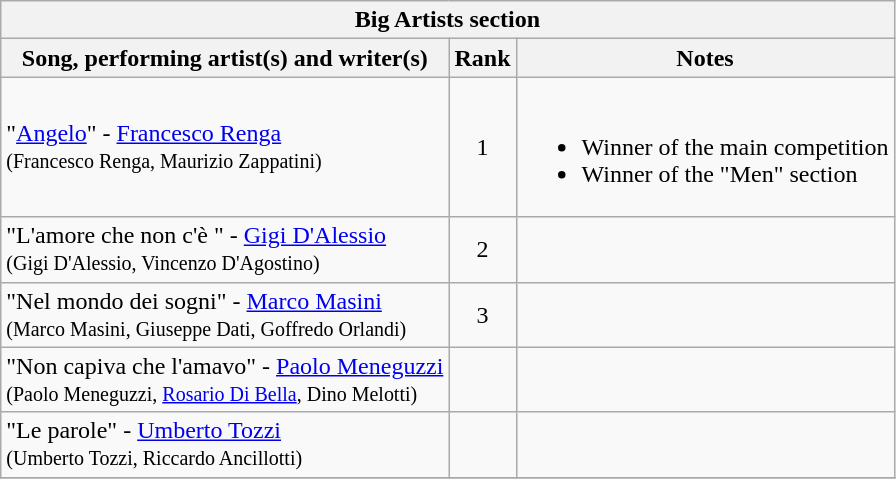<table class="plainrowheaders wikitable">
<tr>
<th colspan="3">Big Artists section </th>
</tr>
<tr>
<th>Song, performing artist(s) and writer(s)</th>
<th>Rank</th>
<th>Notes</th>
</tr>
<tr>
<td>"<a href='#'>Angelo</a>" - <a href='#'>Francesco Renga</a><br><small> 	 	(Francesco Renga, Maurizio Zappatini)</small></td>
<td align="center">1</td>
<td><br><ul><li>Winner of the main competition</li><li>Winner of the "Men" section</li></ul></td>
</tr>
<tr>
<td>"L'amore che non c'è " - <a href='#'>Gigi D'Alessio</a><br><small> 	(Gigi D'Alessio, Vincenzo D'Agostino) 	</small></td>
<td align="center">2</td>
<td></td>
</tr>
<tr>
<td>"Nel mondo dei sogni" - <a href='#'>Marco Masini</a><br><small> 	(Marco Masini, Giuseppe Dati, Goffredo Orlandi) 	</small></td>
<td align="center">3</td>
<td></td>
</tr>
<tr>
<td>"Non capiva che l'amavo" -  <a href='#'>Paolo Meneguzzi</a><br> <small> 	 	(Paolo Meneguzzi, <a href='#'>Rosario Di Bella</a>, Dino Melotti) 	</small></td>
<td></td>
<td></td>
</tr>
<tr>
<td>"Le parole" -  <a href='#'>Umberto Tozzi</a><br> <small> 	 	(Umberto Tozzi, Riccardo Ancillotti) 	</small></td>
<td></td>
<td></td>
</tr>
<tr>
</tr>
</table>
